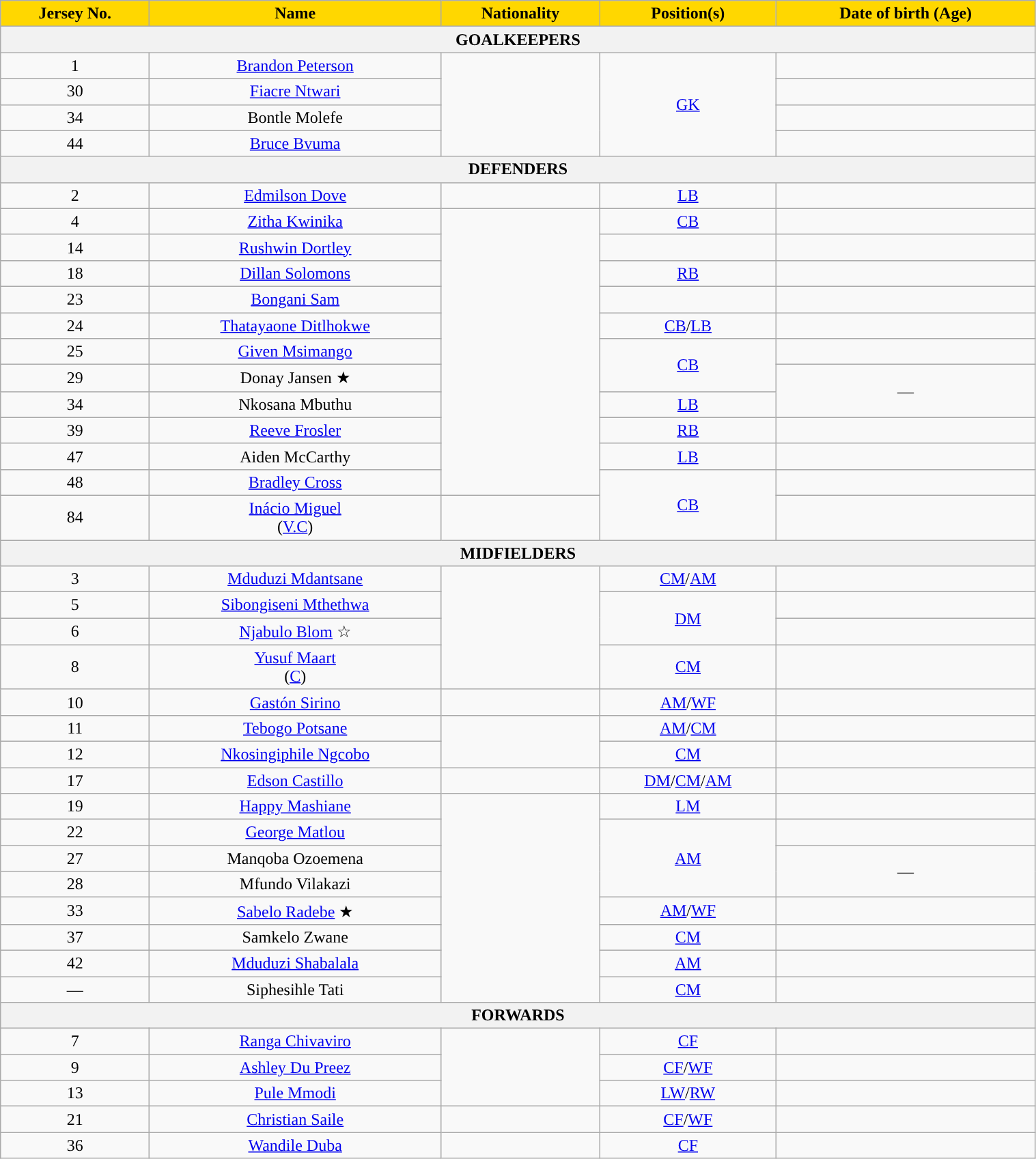<table class="wikitable" style="text-align:center; width:80%;">
<tr>
<th style="background:#FFD700; color:black; text-align:center;">Jersey  No.</th>
<th style="background:#FFD700; color:black; text-align:center;">Name</th>
<th style="background:#FFD700; color:black; text-align:center;">Nationality</th>
<th style="background:#FFD700; color:black; text-align:center;">Position(s)</th>
<th style="background:#FFD700; color:black; text-align:center;">Date of birth (Age)</th>
</tr>
<tr>
<th colspan="5">GOALKEEPERS</th>
</tr>
<tr>
<td>1</td>
<td><a href='#'>Brandon Peterson</a></td>
<td rowspan="4"></td>
<td rowspan="4"><a href='#'>GK</a></td>
<td></td>
</tr>
<tr>
<td>30</td>
<td><a href='#'>Fiacre Ntwari</a></td>
<td></td>
</tr>
<tr>
<td>34</td>
<td>Bontle Molefe</td>
<td></td>
</tr>
<tr>
<td>44</td>
<td><a href='#'>Bruce Bvuma</a></td>
<td></td>
</tr>
<tr>
<th colspan="5">DEFENDERS</th>
</tr>
<tr>
<td>2</td>
<td><a href='#'>Edmilson Dove</a></td>
<td></td>
<td><a href='#'>LB</a></td>
<td></td>
</tr>
<tr>
<td>4</td>
<td><a href='#'>Zitha Kwinika</a></td>
<td rowspan="11"></td>
<td><a href='#'>CB</a></td>
<td></td>
</tr>
<tr>
<td>14</td>
<td><a href='#'>Rushwin Dortley</a></td>
<td></td>
<td></td>
</tr>
<tr>
<td>18</td>
<td><a href='#'>Dillan Solomons</a></td>
<td><a href='#'>RB</a></td>
<td></td>
</tr>
<tr>
<td>23</td>
<td><a href='#'>Bongani Sam</a></td>
<td></td>
<td></td>
</tr>
<tr>
<td>24</td>
<td><a href='#'>Thatayaone Ditlhokwe</a></td>
<td><a href='#'>CB</a>/<a href='#'>LB</a></td>
<td></td>
</tr>
<tr>
<td>25</td>
<td><a href='#'>Given Msimango</a></td>
<td rowspan="2"><a href='#'>CB</a></td>
<td></td>
</tr>
<tr>
<td>29</td>
<td>Donay Jansen ★</td>
<td rowspan="2">—</td>
</tr>
<tr>
<td>34</td>
<td>Nkosana Mbuthu</td>
<td><a href='#'>LB</a></td>
</tr>
<tr>
<td>39</td>
<td><a href='#'>Reeve Frosler</a></td>
<td><a href='#'>RB</a></td>
<td></td>
</tr>
<tr>
<td>47</td>
<td>Aiden McCarthy</td>
<td><a href='#'>LB</a></td>
<td></td>
</tr>
<tr>
<td>48</td>
<td><a href='#'>Bradley Cross</a></td>
<td rowspan="2"><a href='#'>CB</a></td>
<td></td>
</tr>
<tr>
<td>84</td>
<td><a href='#'>Inácio Miguel</a><br>(<a href='#'>V.C</a>)</td>
<td></td>
<td></td>
</tr>
<tr>
<th colspan="5">MIDFIELDERS</th>
</tr>
<tr>
<td>3</td>
<td><a href='#'>Mduduzi Mdantsane</a></td>
<td rowspan="4"></td>
<td><a href='#'>CM</a>/<a href='#'>AM</a></td>
<td></td>
</tr>
<tr>
<td>5</td>
<td><a href='#'>Sibongiseni Mthethwa</a></td>
<td rowspan="2"><a href='#'>DM</a></td>
<td></td>
</tr>
<tr>
<td>6</td>
<td><a href='#'>Njabulo Blom</a> ☆</td>
<td></td>
</tr>
<tr>
<td>8</td>
<td><a href='#'>Yusuf Maart</a><br>(<a href='#'>C</a>)</td>
<td><a href='#'>CM</a></td>
<td></td>
</tr>
<tr>
<td>10</td>
<td><a href='#'>Gastón Sirino</a></td>
<td> </td>
<td><a href='#'>AM</a>/<a href='#'>WF</a></td>
<td></td>
</tr>
<tr>
<td>11</td>
<td><a href='#'>Tebogo Potsane</a></td>
<td rowspan="2"></td>
<td><a href='#'>AM</a>/<a href='#'>CM</a></td>
<td></td>
</tr>
<tr>
<td>12</td>
<td><a href='#'>Nkosingiphile Ngcobo</a></td>
<td><a href='#'>CM</a></td>
<td></td>
</tr>
<tr>
<td>17</td>
<td><a href='#'>Edson Castillo</a></td>
<td></td>
<td><a href='#'>DM</a>/<a href='#'>CM</a>/<a href='#'>AM</a></td>
<td></td>
</tr>
<tr>
<td>19</td>
<td><a href='#'>Happy Mashiane</a></td>
<td rowspan="8"></td>
<td><a href='#'>LM</a></td>
<td></td>
</tr>
<tr>
<td>22</td>
<td><a href='#'>George Matlou</a></td>
<td rowspan="3"><a href='#'>AM</a></td>
<td></td>
</tr>
<tr>
<td>27</td>
<td>Manqoba Ozoemena</td>
<td rowspan="2">—</td>
</tr>
<tr>
<td>28</td>
<td>Mfundo Vilakazi</td>
</tr>
<tr>
<td>33</td>
<td><a href='#'>Sabelo Radebe</a> ★</td>
<td><a href='#'>AM</a>/<a href='#'>WF</a></td>
<td></td>
</tr>
<tr>
<td>37</td>
<td>Samkelo Zwane</td>
<td><a href='#'>CM</a></td>
<td></td>
</tr>
<tr>
<td>42</td>
<td><a href='#'>Mduduzi Shabalala</a></td>
<td><a href='#'>AM</a></td>
<td></td>
</tr>
<tr>
<td>—</td>
<td>Siphesihle Tati</td>
<td><a href='#'>CM</a></td>
<td></td>
</tr>
<tr>
<th colspan="5">FORWARDS</th>
</tr>
<tr>
<td>7</td>
<td><a href='#'>Ranga Chivaviro</a></td>
<td rowspan="3"></td>
<td><a href='#'>CF</a></td>
<td></td>
</tr>
<tr>
<td>9</td>
<td><a href='#'>Ashley Du Preez</a></td>
<td><a href='#'>CF</a>/<a href='#'>WF</a></td>
<td></td>
</tr>
<tr>
<td>13</td>
<td><a href='#'>Pule Mmodi</a></td>
<td><a href='#'>LW</a>/<a href='#'>RW</a></td>
<td></td>
</tr>
<tr>
<td>21</td>
<td><a href='#'>Christian Saile</a></td>
<td></td>
<td><a href='#'>CF</a>/<a href='#'>WF</a></td>
<td></td>
</tr>
<tr>
<td>36</td>
<td><a href='#'>Wandile Duba</a></td>
<td></td>
<td><a href='#'>CF</a></td>
<td></td>
</tr>
</table>
